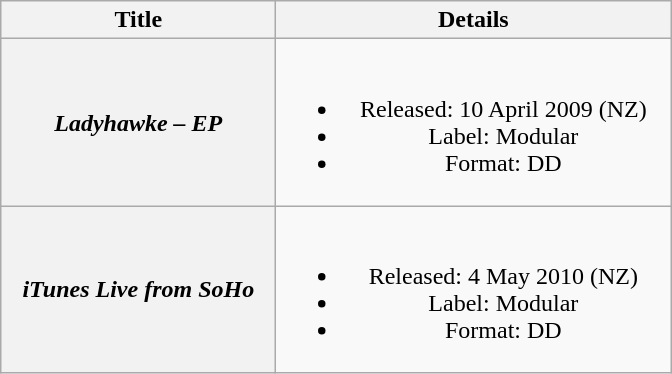<table class="wikitable plainrowheaders" style="text-align:center;">
<tr>
<th scope="col" style="width:11em;">Title</th>
<th scope="col" style="width:16em;">Details</th>
</tr>
<tr>
<th scope="row"><em>Ladyhawke – EP</em></th>
<td><br><ul><li>Released: 10 April 2009 <span>(NZ)</span></li><li>Label: Modular</li><li>Format: DD</li></ul></td>
</tr>
<tr>
<th scope="row"><em>iTunes Live from SoHo</em></th>
<td><br><ul><li>Released: 4 May 2010 <span>(NZ)</span></li><li>Label: Modular</li><li>Format: DD</li></ul></td>
</tr>
</table>
